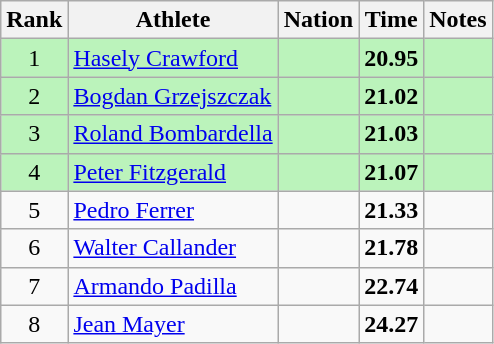<table class="wikitable sortable" style="text-align:center">
<tr>
<th>Rank</th>
<th>Athlete</th>
<th>Nation</th>
<th>Time</th>
<th>Notes</th>
</tr>
<tr style="background:#bbf3bb;">
<td>1</td>
<td align=left><a href='#'>Hasely Crawford</a></td>
<td align=left></td>
<td><strong>20.95</strong></td>
<td></td>
</tr>
<tr style="background:#bbf3bb;">
<td>2</td>
<td align=left><a href='#'>Bogdan Grzejszczak</a></td>
<td align=left></td>
<td><strong>21.02</strong></td>
<td></td>
</tr>
<tr style="background:#bbf3bb;">
<td>3</td>
<td align=left><a href='#'>Roland Bombardella</a></td>
<td align=left></td>
<td><strong>21.03</strong></td>
<td></td>
</tr>
<tr style="background:#bbf3bb;">
<td>4</td>
<td align=left><a href='#'>Peter Fitzgerald</a></td>
<td align=left></td>
<td><strong>21.07</strong></td>
<td></td>
</tr>
<tr>
<td>5</td>
<td align=left><a href='#'>Pedro Ferrer</a></td>
<td align=left></td>
<td><strong>21.33</strong></td>
<td></td>
</tr>
<tr>
<td>6</td>
<td align=left><a href='#'>Walter Callander</a></td>
<td align=left></td>
<td><strong>21.78</strong></td>
<td></td>
</tr>
<tr>
<td>7</td>
<td align=left><a href='#'>Armando Padilla</a></td>
<td align=left></td>
<td><strong>22.74</strong></td>
<td></td>
</tr>
<tr>
<td>8</td>
<td align=left><a href='#'>Jean Mayer</a></td>
<td align=left></td>
<td><strong>24.27</strong></td>
<td></td>
</tr>
</table>
